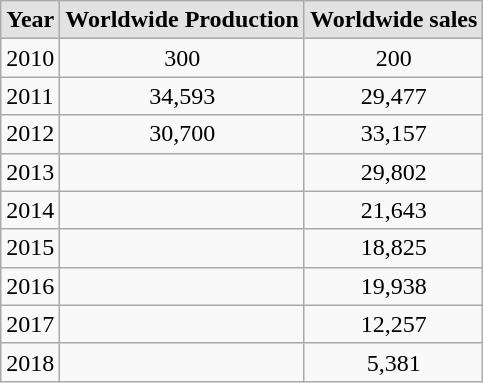<table class="wikitable" style=";">
<tr align="center">
<td style="background:#e2e2e2;"><strong>Year</strong></td>
<td style="background:#e2e2e2;"><strong>Worldwide Production</strong></td>
<td style="background:#e2e2e2;"><strong>Worldwide sales</strong></td>
</tr>
<tr>
<td>2010</td>
<td align="center">300</td>
<td align="center">200</td>
</tr>
<tr>
<td>2011</td>
<td align="center">34,593</td>
<td align="center">29,477</td>
</tr>
<tr>
<td>2012</td>
<td align="center">30,700</td>
<td align="center">33,157</td>
</tr>
<tr>
<td>2013</td>
<td></td>
<td align="center">29,802</td>
</tr>
<tr>
<td>2014</td>
<td></td>
<td align="center">21,643</td>
</tr>
<tr>
<td>2015</td>
<td></td>
<td align="center">18,825</td>
</tr>
<tr>
<td>2016</td>
<td></td>
<td align="center">19,938</td>
</tr>
<tr>
<td>2017</td>
<td></td>
<td align="center">12,257</td>
</tr>
<tr>
<td>2018</td>
<td></td>
<td align="center">5,381</td>
</tr>
</table>
